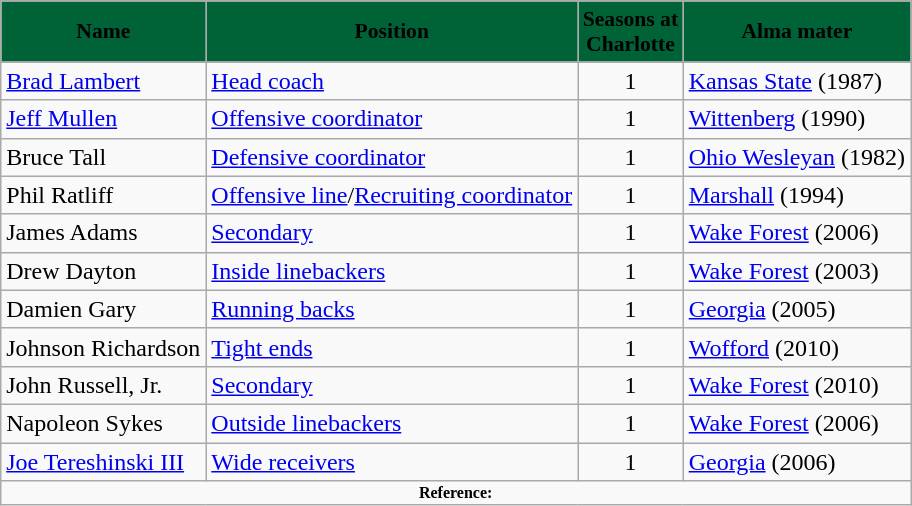<table class="wikitable">
<tr style="background:#006338; text-align:center; font-size:90%;">
<td><span><strong>Name</strong></span></td>
<td><span><strong>Position</strong></span></td>
<td><span><strong>Seasons at<br>Charlotte</strong></span></td>
<td><span><strong>Alma mater</strong></span></td>
</tr>
<tr>
<td><a href='#'>Brad Lambert</a></td>
<td><a href='#'>Head coach</a></td>
<td align=center>1</td>
<td><a href='#'>Kansas State</a> (1987)</td>
</tr>
<tr>
<td><a href='#'>Jeff Mullen</a></td>
<td><a href='#'>Offensive coordinator</a></td>
<td align=center>1</td>
<td><a href='#'>Wittenberg</a> (1990)</td>
</tr>
<tr>
<td>Bruce Tall</td>
<td><a href='#'>Defensive coordinator</a></td>
<td align=center>1</td>
<td><a href='#'>Ohio Wesleyan</a> (1982)</td>
</tr>
<tr>
<td>Phil Ratliff</td>
<td><a href='#'>Offensive line</a>/<a href='#'>Recruiting coordinator</a></td>
<td align=center>1</td>
<td><a href='#'>Marshall</a> (1994)</td>
</tr>
<tr>
<td>James Adams</td>
<td><a href='#'>Secondary</a></td>
<td align=center>1</td>
<td><a href='#'>Wake Forest</a> (2006)</td>
</tr>
<tr>
<td>Drew Dayton</td>
<td><a href='#'>Inside linebackers</a></td>
<td align=center>1</td>
<td><a href='#'>Wake Forest</a> (2003)</td>
</tr>
<tr>
<td>Damien Gary</td>
<td><a href='#'>Running backs</a></td>
<td align=center>1</td>
<td><a href='#'>Georgia</a> (2005)</td>
</tr>
<tr>
<td>Johnson Richardson</td>
<td><a href='#'>Tight ends</a></td>
<td align=center>1</td>
<td><a href='#'>Wofford</a> (2010)</td>
</tr>
<tr>
<td>John Russell, Jr.</td>
<td><a href='#'>Secondary</a></td>
<td align=center>1</td>
<td><a href='#'>Wake Forest</a> (2010)</td>
</tr>
<tr>
<td>Napoleon Sykes</td>
<td><a href='#'>Outside linebackers</a></td>
<td align=center>1</td>
<td><a href='#'>Wake Forest</a> (2006)</td>
</tr>
<tr>
<td><a href='#'>Joe Tereshinski III</a></td>
<td><a href='#'>Wide receivers</a></td>
<td align=center>1</td>
<td><a href='#'>Georgia</a> (2006)</td>
</tr>
<tr>
<td colspan="4" style="font-size: 8pt" align="center"><strong>Reference:</strong></td>
</tr>
</table>
